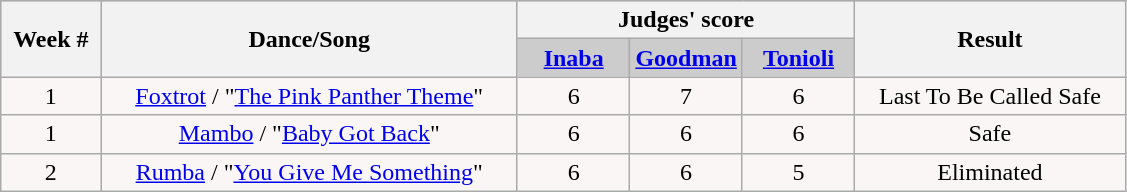<table class="wikitable collapsible collapsed">
<tr style="text-align: center; background:#ccc;">
<th rowspan="2">Week #</th>
<th rowspan="2">Dance/Song</th>
<th colspan="3">Judges' score</th>
<th rowspan="2">Result</th>
</tr>
<tr style="text-align: center; background:#ccc;">
<td style="width:10%; "><strong><a href='#'>Inaba</a></strong></td>
<td style="width:10%; "><strong><a href='#'>Goodman</a></strong></td>
<td style="width:10%; "><strong><a href='#'>Tonioli</a></strong></td>
</tr>
<tr style="text-align:center; background:#faf6f6;">
<td>1</td>
<td><a href='#'>Foxtrot</a> / "<a href='#'>The Pink Panther Theme</a>"</td>
<td>6</td>
<td>7</td>
<td>6</td>
<td>Last To Be Called Safe</td>
</tr>
<tr style="text-align: center; background:#faf6f6;">
<td>1</td>
<td><a href='#'>Mambo</a> / "<a href='#'>Baby Got Back</a>"</td>
<td>6</td>
<td>6</td>
<td>6</td>
<td>Safe</td>
</tr>
<tr style="text-align: center; background:#faf6f6;">
<td>2</td>
<td><a href='#'>Rumba</a> / "<a href='#'>You Give Me Something</a>"</td>
<td>6</td>
<td>6</td>
<td>5</td>
<td>Eliminated</td>
</tr>
</table>
